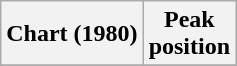<table class="wikitable sortable plainrowheaders" style="text-align:center">
<tr>
<th>Chart (1980)</th>
<th>Peak<br>position</th>
</tr>
<tr>
</tr>
</table>
